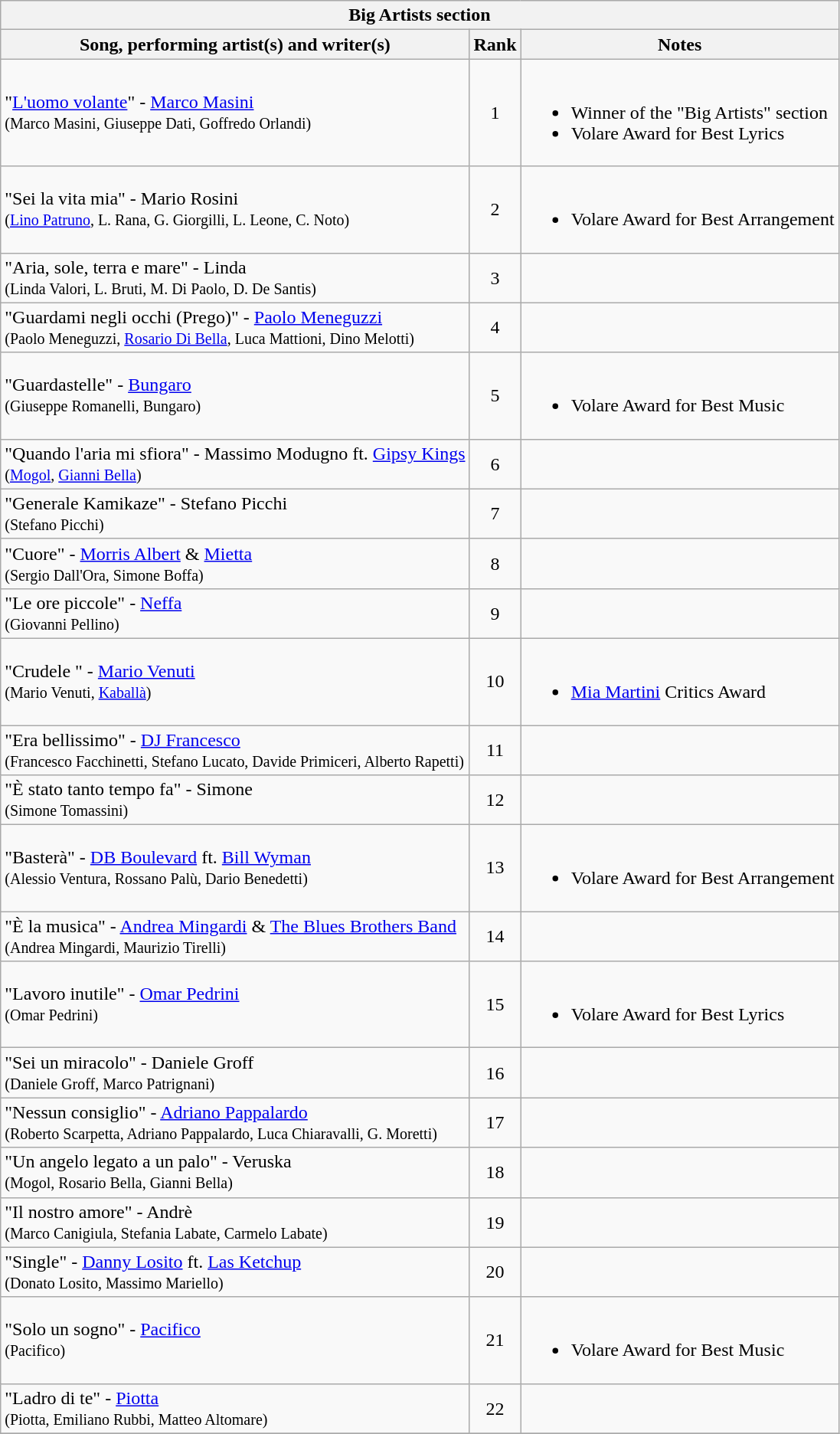<table class="plainrowheaders wikitable">
<tr>
<th colspan="3">Big Artists section </th>
</tr>
<tr>
<th>Song, performing artist(s) and writer(s)</th>
<th>Rank</th>
<th>Notes</th>
</tr>
<tr>
<td>"<a href='#'>L'uomo volante</a>" - <a href='#'>Marco Masini</a><br><small> 	 	(Marco Masini, Giuseppe Dati, Goffredo Orlandi)</small></td>
<td align="center">1</td>
<td><br><ul><li>Winner of the "Big Artists" section</li><li>Volare Award for Best Lyrics</li></ul></td>
</tr>
<tr>
<td>"Sei la vita mia" -  Mario Rosini<br><small> 	(<a href='#'>Lino Patruno</a>, L. Rana, G. Giorgilli, L. Leone, C. Noto) 	</small></td>
<td align="center">2</td>
<td><br><ul><li>Volare Award for Best Arrangement</li></ul></td>
</tr>
<tr>
<td>"Aria, sole, terra e mare" -  Linda<br><small> 	(Linda Valori, L. Bruti, M. Di Paolo, D. De Santis) 	</small></td>
<td align="center">3</td>
<td></td>
</tr>
<tr>
<td>"Guardami negli occhi (Prego)" -  <a href='#'>Paolo Meneguzzi</a><br> <small> 	 	(Paolo Meneguzzi, <a href='#'>Rosario Di Bella</a>, Luca Mattioni, Dino Melotti) 	</small></td>
<td align="center">4</td>
<td></td>
</tr>
<tr>
<td>"Guardastelle" - <a href='#'>Bungaro</a><br> <small> 	 	(Giuseppe Romanelli, Bungaro) 	</small></td>
<td align="center">5</td>
<td><br><ul><li>Volare Award for Best Music</li></ul></td>
</tr>
<tr>
<td>"Quando l'aria mi sfiora" - Massimo Modugno ft. <a href='#'>Gipsy Kings</a><br><small> 	(<a href='#'>Mogol</a>, <a href='#'>Gianni Bella</a>) 	</small></td>
<td align="center">6</td>
<td></td>
</tr>
<tr>
<td>"Generale Kamikaze" -  Stefano Picchi<br> <small> 	(Stefano Picchi) 	</small></td>
<td align="center">7</td>
<td></td>
</tr>
<tr>
<td>"Cuore" - <a href='#'>Morris Albert</a> & <a href='#'>Mietta</a><br><small> 	(Sergio Dall'Ora, Simone Boffa) 	</small></td>
<td align="center">8</td>
<td></td>
</tr>
<tr>
<td>"Le ore piccole" - <a href='#'>Neffa</a><br><small> 	(Giovanni Pellino) 	</small></td>
<td align="center">9</td>
<td></td>
</tr>
<tr>
<td>"Crudele " - <a href='#'>Mario Venuti</a><br><small>	(Mario Venuti, <a href='#'>Kaballà</a>) 	</small></td>
<td align="center">10</td>
<td><br><ul><li><a href='#'>Mia Martini</a> Critics Award</li></ul></td>
</tr>
<tr>
<td>"Era bellissimo" -  <a href='#'>DJ Francesco</a><br> <small> 	 	(Francesco Facchinetti, Stefano Lucato, Davide Primiceri, Alberto Rapetti) 	</small></td>
<td align="center">11</td>
<td></td>
</tr>
<tr>
<td>"È stato tanto tempo fa" - Simone <br> <small> 	(Simone Tomassini) 	</small></td>
<td align="center">12</td>
<td></td>
</tr>
<tr>
<td>"Basterà" - <a href='#'>DB Boulevard</a> ft. <a href='#'>Bill Wyman</a><br><small> 	(Alessio Ventura, Rossano Palù, Dario Benedetti) 	</small></td>
<td align="center">13</td>
<td><br><ul><li>Volare Award for Best Arrangement</li></ul></td>
</tr>
<tr>
<td>"È la musica" - <a href='#'>Andrea Mingardi</a> & <a href='#'>The Blues Brothers Band</a><br><small> 	(Andrea Mingardi, Maurizio Tirelli)</small></td>
<td align="center">14</td>
<td></td>
</tr>
<tr>
<td>"Lavoro inutile" - <a href='#'>Omar Pedrini</a> <br><small> 	 	(Omar Pedrini) 	</small></td>
<td align="center">15</td>
<td><br><ul><li>Volare Award for Best Lyrics</li></ul></td>
</tr>
<tr>
<td>"Sei un miracolo" - Daniele Groff <br><small> 	(Daniele Groff, Marco Patrignani) 	</small></td>
<td align="center">16</td>
<td></td>
</tr>
<tr>
<td>"Nessun consiglio" - <a href='#'>Adriano Pappalardo</a> <br><small> 	 	(Roberto Scarpetta, Adriano Pappalardo, Luca Chiaravalli, G. Moretti) 	</small></td>
<td align="center">17</td>
<td></td>
</tr>
<tr>
<td>"Un angelo legato a un palo" - Veruska <br><small> 	 	(Mogol, Rosario Bella, Gianni Bella) 	</small></td>
<td align="center">18</td>
<td></td>
</tr>
<tr>
<td>"Il nostro amore" - Andrè <br><small> 	 	(Marco Canigiula, Stefania Labate, Carmelo Labate) 	</small></td>
<td align="center">19</td>
<td></td>
</tr>
<tr>
<td>"Single" - <a href='#'>Danny Losito</a> ft. <a href='#'>Las Ketchup</a> <br><small> 	 		(Donato Losito, Massimo Mariello) 	</small></td>
<td align="center">20</td>
<td></td>
</tr>
<tr>
<td>"Solo un sogno" - <a href='#'>Pacifico</a> <br><small> 	 	 	(Pacifico) 		</small></td>
<td align="center">21</td>
<td><br><ul><li>Volare Award for Best Music</li></ul></td>
</tr>
<tr>
<td>"Ladro di te" - <a href='#'>Piotta</a> <br><small> 	 	(Piotta, Emiliano Rubbi, Matteo Altomare) 	</small></td>
<td align="center">22</td>
<td></td>
</tr>
<tr>
</tr>
</table>
